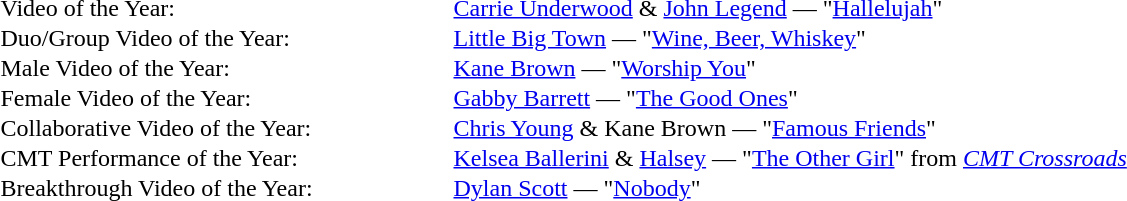<table cellspacing="0" border="0" cellpadding="1">
<tr>
<td width="300">Video of the Year:</td>
<td><a href='#'>Carrie Underwood</a> & <a href='#'>John Legend</a> — "<a href='#'>Hallelujah</a>"</td>
</tr>
<tr>
<td>Duo/Group Video of the Year:</td>
<td><a href='#'>Little Big Town</a> — "<a href='#'>Wine, Beer, Whiskey</a>"</td>
</tr>
<tr>
<td>Male Video of the Year:</td>
<td><a href='#'>Kane Brown</a> — "<a href='#'>Worship You</a>"</td>
</tr>
<tr>
<td>Female Video of the Year:</td>
<td><a href='#'>Gabby Barrett</a> — "<a href='#'>The Good Ones</a>"</td>
</tr>
<tr>
<td>Collaborative Video of the Year:</td>
<td><a href='#'>Chris Young</a> & Kane Brown — "<a href='#'>Famous Friends</a>"</td>
</tr>
<tr>
<td>CMT Performance of the Year:</td>
<td><a href='#'>Kelsea Ballerini</a> & <a href='#'>Halsey</a> — "<a href='#'>The Other Girl</a>" from <em><a href='#'>CMT Crossroads</a></em></td>
</tr>
<tr>
<td>Breakthrough Video of the Year:</td>
<td><a href='#'>Dylan Scott</a> — "<a href='#'>Nobody</a>"</td>
</tr>
<tr>
</tr>
</table>
